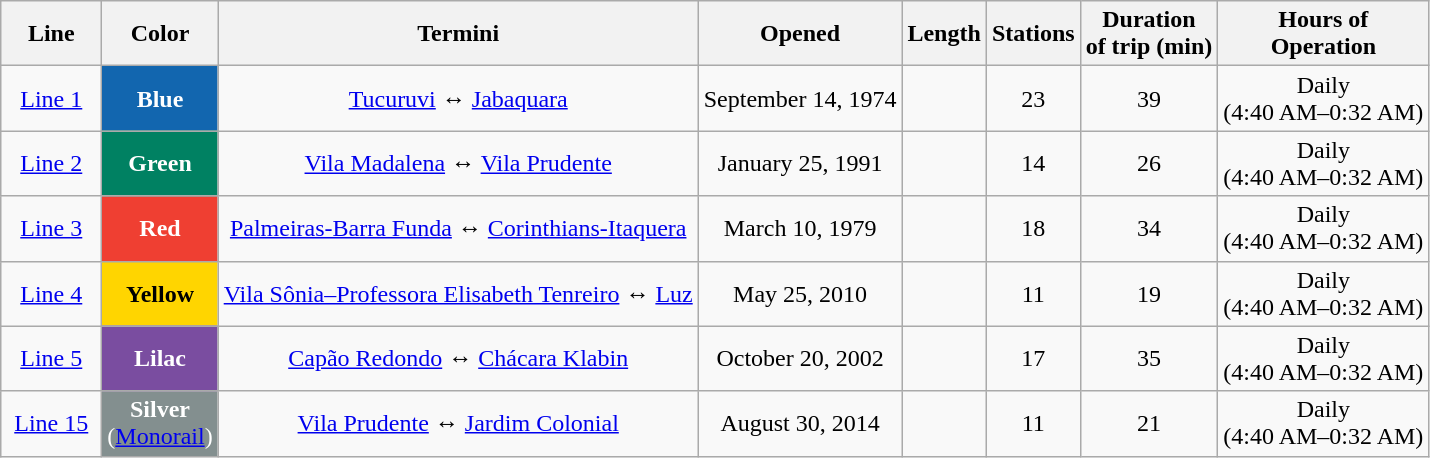<table class="wikitable">
<tr>
<th align="center" width="60px">Line</th>
<th align="center">Color</th>
<th align="center">Termini</th>
<th align="center">Opened</th>
<th align="center">Length</th>
<th align="center">Stations</th>
<th align="center">Duration <br>of trip (min)</th>
<th align="center">Hours of <br>Operation</th>
</tr>
<tr>
<td align="center"><a href='#'>Line 1</a></td>
<td bgcolor="#1266af" align="center" style="color:white"><strong>Blue</strong></td>
<td align="center"><a href='#'>Tucuruvi</a> ↔ <a href='#'>Jabaquara</a></td>
<td align="center">September 14, 1974</td>
<td align="center"></td>
<td align="center">23</td>
<td align="center">39</td>
<td align="center">Daily <br>(4:40 AM–0:32 AM)</td>
</tr>
<tr>
<td align="center"><a href='#'>Line 2</a></td>
<td bgcolor="#008162" align="center" style="color:white"><strong>Green</strong></td>
<td align="center"><a href='#'>Vila Madalena</a> ↔ <a href='#'>Vila Prudente</a></td>
<td align="center">January 25, 1991</td>
<td align="center"></td>
<td align="center">14</td>
<td align="center">26</td>
<td align="center">Daily <br>(4:40 AM–0:32 AM)</td>
</tr>
<tr>
<td align="center"><a href='#'>Line 3</a></td>
<td bgcolor="#ef3f32" align="center" style="color:white"><strong>Red</strong></td>
<td align="center"><a href='#'>Palmeiras-Barra Funda</a> ↔ <a href='#'>Corinthians-Itaquera</a></td>
<td align="center">March 10, 1979</td>
<td align="center"></td>
<td align="center">18</td>
<td align="center">34</td>
<td align="center">Daily <br>(4:40 AM–0:32 AM)</td>
</tr>
<tr>
<td align="center"><a href='#'>Line 4</a></td>
<td bgcolor="#ffd500" align="center"><strong>Yellow</strong></td>
<td align="center"><a href='#'>Vila Sônia–Professora Elisabeth Tenreiro</a> ↔ <a href='#'>Luz</a></td>
<td align="center">May 25, 2010</td>
<td align="center"></td>
<td align="center">11</td>
<td align="center">19</td>
<td align="center">Daily <br>(4:40 AM–0:32 AM)</td>
</tr>
<tr>
<td align="center"><a href='#'>Line 5</a></td>
<td bgcolor="#7a4da0" align="center" style="color:white"><strong>Lilac</strong></td>
<td align="center"><a href='#'>Capão Redondo</a> ↔ <a href='#'>Chácara Klabin</a></td>
<td align="center">October 20, 2002</td>
<td align="center"></td>
<td align="center">17</td>
<td align="center">35</td>
<td align="center">Daily <br>(4:40 AM–0:32 AM)</td>
</tr>
<tr>
<td align="center"><a href='#'>Line 15</a></td>
<td bgcolor="#838f8f" align="center" style="color:white"><strong>Silver</strong><br>(<a href='#'>Monorail</a>)</td>
<td align="center"><a href='#'>Vila Prudente</a> ↔ <a href='#'>Jardim Colonial</a></td>
<td align="center">August 30, 2014</td>
<td align="center"></td>
<td align="center">11</td>
<td align="center">21</td>
<td align="center">Daily <br>(4:40 AM–0:32 AM)</td>
</tr>
</table>
